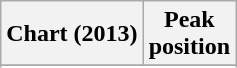<table class="wikitable sortable">
<tr>
<th scope="col">Chart (2013)</th>
<th scope="col">Peak<br>position</th>
</tr>
<tr>
</tr>
<tr>
</tr>
<tr>
</tr>
</table>
